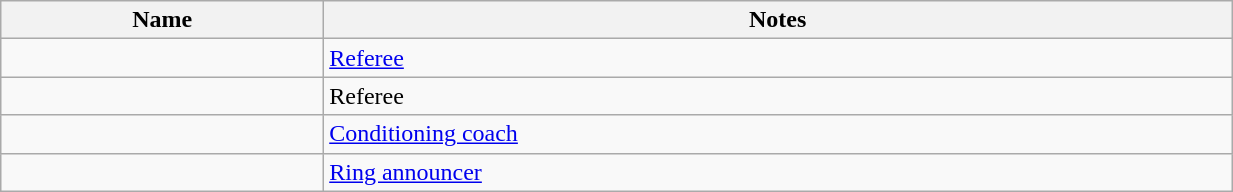<table class="wikitable sortable" align="left center" style="width:65%;">
<tr>
<th width:15%;">Name</th>
<th width:20%;">Notes</th>
</tr>
<tr>
<td></td>
<td><a href='#'>Referee</a></td>
</tr>
<tr>
<td></td>
<td>Referee</td>
</tr>
<tr>
<td></td>
<td><a href='#'>Conditioning coach</a></td>
</tr>
<tr>
<td></td>
<td><a href='#'>Ring announcer</a></td>
</tr>
</table>
